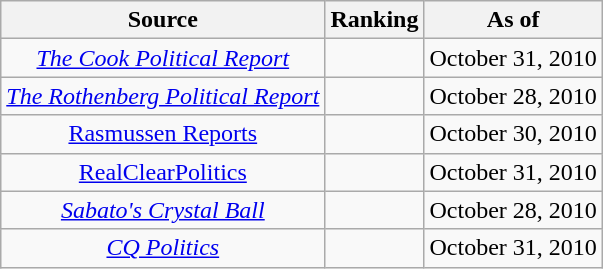<table class="wikitable" style="text-align:center">
<tr>
<th>Source</th>
<th>Ranking</th>
<th>As of</th>
</tr>
<tr>
<td><em><a href='#'>The Cook Political Report</a></em></td>
<td></td>
<td>October 31, 2010</td>
</tr>
<tr>
<td><a href='#'><em>The Rothenberg Political Report</em></a></td>
<td></td>
<td>October 28, 2010</td>
</tr>
<tr>
<td><a href='#'>Rasmussen Reports</a></td>
<td></td>
<td>October 30, 2010</td>
</tr>
<tr>
<td><a href='#'>RealClearPolitics</a></td>
<td></td>
<td>October 31, 2010</td>
</tr>
<tr>
<td><em><a href='#'>Sabato's Crystal Ball</a></em></td>
<td></td>
<td>October 28, 2010</td>
</tr>
<tr>
<td><a href='#'><em>CQ Politics</em></a></td>
<td></td>
<td>October 31, 2010</td>
</tr>
</table>
